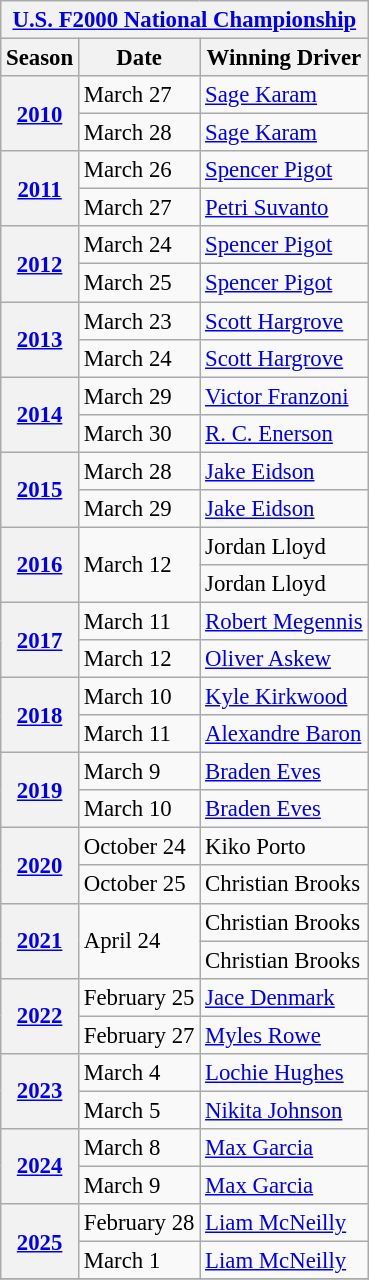<table class="wikitable" style="font-size: 95%;">
<tr>
<th colspan="3"><a href='#'>U.S. F2000 National Championship</a></th>
</tr>
<tr>
<th>Season</th>
<th>Date</th>
<th>Winning Driver</th>
</tr>
<tr>
<th rowspan=2><a href='#'>2010</a></th>
<td>March 27</td>
<td> <a href='#'>Sage Karam</a></td>
</tr>
<tr>
<td>March 28</td>
<td> <a href='#'>Sage Karam</a></td>
</tr>
<tr>
<th rowspan=2><a href='#'>2011</a></th>
<td>March 26</td>
<td> <a href='#'>Spencer Pigot</a></td>
</tr>
<tr>
<td>March 27</td>
<td> <a href='#'>Petri Suvanto</a></td>
</tr>
<tr>
<th rowspan=2><a href='#'>2012</a></th>
<td>March 24</td>
<td> <a href='#'>Spencer Pigot</a></td>
</tr>
<tr>
<td>March 25</td>
<td> <a href='#'>Spencer Pigot</a></td>
</tr>
<tr>
<th rowspan=2><a href='#'>2013</a></th>
<td>March 23</td>
<td> <a href='#'>Scott Hargrove</a></td>
</tr>
<tr>
<td>March 24</td>
<td> <a href='#'>Scott Hargrove</a></td>
</tr>
<tr>
<th rowspan=2><a href='#'>2014</a></th>
<td>March 29</td>
<td> <a href='#'>Victor Franzoni</a></td>
</tr>
<tr>
<td>March 30</td>
<td> <a href='#'>R. C. Enerson</a></td>
</tr>
<tr>
<th rowspan=2><a href='#'>2015</a></th>
<td>March 28</td>
<td> <a href='#'>Jake Eidson</a></td>
</tr>
<tr>
<td>March 29</td>
<td> <a href='#'>Jake Eidson</a></td>
</tr>
<tr>
<th rowspan=2><a href='#'>2016</a></th>
<td rowspan=2>March 12</td>
<td> Jordan Lloyd</td>
</tr>
<tr>
<td> Jordan Lloyd</td>
</tr>
<tr>
<th rowspan=2><a href='#'>2017</a></th>
<td>March 11</td>
<td> <a href='#'>Robert Megennis</a></td>
</tr>
<tr>
<td>March 12</td>
<td> <a href='#'>Oliver Askew</a></td>
</tr>
<tr>
<th rowspan=2><a href='#'>2018</a></th>
<td>March 10</td>
<td> <a href='#'>Kyle Kirkwood</a></td>
</tr>
<tr>
<td>March 11</td>
<td> <a href='#'>Alexandre Baron</a></td>
</tr>
<tr>
<th rowspan=2><a href='#'>2019</a></th>
<td>March 9</td>
<td> <a href='#'>Braden Eves</a></td>
</tr>
<tr>
<td>March 10</td>
<td> <a href='#'>Braden Eves</a></td>
</tr>
<tr>
<th rowspan=2><a href='#'>2020</a></th>
<td>October 24</td>
<td> Kiko Porto</td>
</tr>
<tr>
<td>October 25</td>
<td> Christian Brooks</td>
</tr>
<tr>
<th rowspan=2><a href='#'>2021</a></th>
<td rowspan=2>April 24</td>
<td> Christian Brooks</td>
</tr>
<tr>
<td> Christian Brooks</td>
</tr>
<tr>
<th rowspan=2><a href='#'>2022</a></th>
<td>February 25</td>
<td> <a href='#'>Jace Denmark</a></td>
</tr>
<tr>
<td>February 27</td>
<td> <a href='#'>Myles Rowe</a></td>
</tr>
<tr>
<th rowspan="2"><a href='#'>2023</a></th>
<td>March 4</td>
<td> <a href='#'>Lochie Hughes</a></td>
</tr>
<tr>
<td>March 5</td>
<td> <a href='#'>Nikita Johnson</a></td>
</tr>
<tr>
<th rowspan="2"><a href='#'>2024</a></th>
<td>March 8</td>
<td> <a href='#'>Max Garcia</a></td>
</tr>
<tr>
<td>March 9</td>
<td> <a href='#'>Max Garcia</a></td>
</tr>
<tr>
<th rowspan="2"><a href='#'>2025</a></th>
<td>February 28</td>
<td> <a href='#'>Liam McNeilly</a></td>
</tr>
<tr>
<td>March 1</td>
<td> <a href='#'>Liam McNeilly</a></td>
</tr>
<tr>
</tr>
</table>
